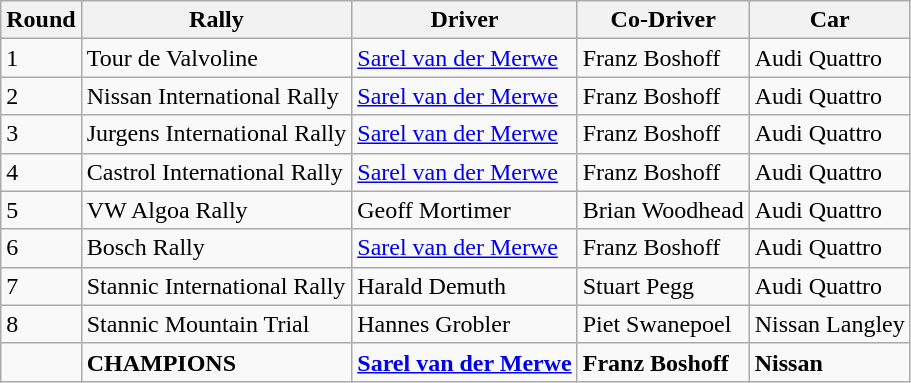<table class="wikitable">
<tr>
<th>Round</th>
<th>Rally</th>
<th>Driver</th>
<th>Co-Driver</th>
<th>Car</th>
</tr>
<tr>
<td>1</td>
<td>Tour de Valvoline</td>
<td><a href='#'>Sarel van der Merwe</a></td>
<td>Franz Boshoff</td>
<td>Audi Quattro</td>
</tr>
<tr>
<td>2</td>
<td>Nissan International Rally</td>
<td><a href='#'>Sarel van der Merwe</a></td>
<td>Franz Boshoff</td>
<td>Audi Quattro</td>
</tr>
<tr>
<td>3</td>
<td>Jurgens International Rally</td>
<td><a href='#'>Sarel van der Merwe</a></td>
<td>Franz Boshoff</td>
<td>Audi Quattro</td>
</tr>
<tr>
<td>4</td>
<td>Castrol International Rally</td>
<td><a href='#'>Sarel van der Merwe</a></td>
<td>Franz Boshoff</td>
<td>Audi Quattro</td>
</tr>
<tr>
<td>5</td>
<td>VW Algoa Rally</td>
<td>Geoff Mortimer</td>
<td>Brian Woodhead</td>
<td>Audi Quattro</td>
</tr>
<tr>
<td>6</td>
<td>Bosch Rally</td>
<td><a href='#'>Sarel van der Merwe</a></td>
<td>Franz Boshoff</td>
<td>Audi Quattro</td>
</tr>
<tr>
<td>7</td>
<td>Stannic International Rally</td>
<td>Harald Demuth</td>
<td>Stuart Pegg</td>
<td>Audi Quattro</td>
</tr>
<tr>
<td>8</td>
<td>Stannic Mountain Trial</td>
<td>Hannes Grobler</td>
<td>Piet Swanepoel</td>
<td>Nissan Langley</td>
</tr>
<tr>
<td></td>
<td><strong>CHAMPIONS</strong></td>
<td><strong><a href='#'>Sarel van der Merwe</a></strong></td>
<td><strong>Franz Boshoff</strong></td>
<td><strong>Nissan</strong></td>
</tr>
</table>
